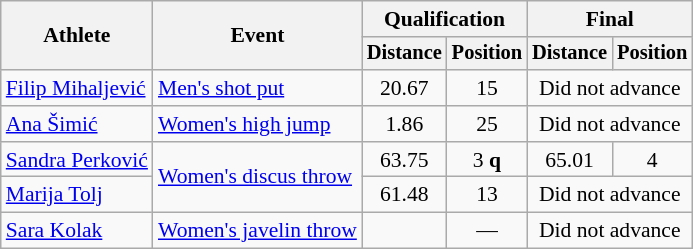<table class=wikitable style="font-size:90%">
<tr>
<th rowspan="2">Athlete</th>
<th rowspan="2">Event</th>
<th colspan="2">Qualification</th>
<th colspan="2">Final</th>
</tr>
<tr style="font-size:95%">
<th>Distance</th>
<th>Position</th>
<th>Distance</th>
<th>Position</th>
</tr>
<tr align=center>
<td align=left><a href='#'>Filip Mihaljević</a></td>
<td align=left><a href='#'>Men's shot put</a></td>
<td>20.67</td>
<td>15</td>
<td colspan=2>Did not advance</td>
</tr>
<tr align=center>
<td align=left><a href='#'>Ana Šimić</a></td>
<td align=left><a href='#'>Women's high jump</a></td>
<td>1.86</td>
<td>25</td>
<td colspan=2>Did not advance</td>
</tr>
<tr align=center>
<td align=left><a href='#'>Sandra Perković</a></td>
<td align=left rowspan=2><a href='#'>Women's discus throw</a></td>
<td>63.75</td>
<td>3 <strong>q</strong></td>
<td>65.01</td>
<td>4</td>
</tr>
<tr align=center>
<td align=left><a href='#'>Marija Tolj</a></td>
<td>61.48</td>
<td>13</td>
<td colspan=2>Did not advance</td>
</tr>
<tr align=center>
<td align=left><a href='#'>Sara Kolak</a></td>
<td align=left><a href='#'>Women's javelin throw</a></td>
<td></td>
<td>—</td>
<td colspan=2>Did not advance</td>
</tr>
</table>
